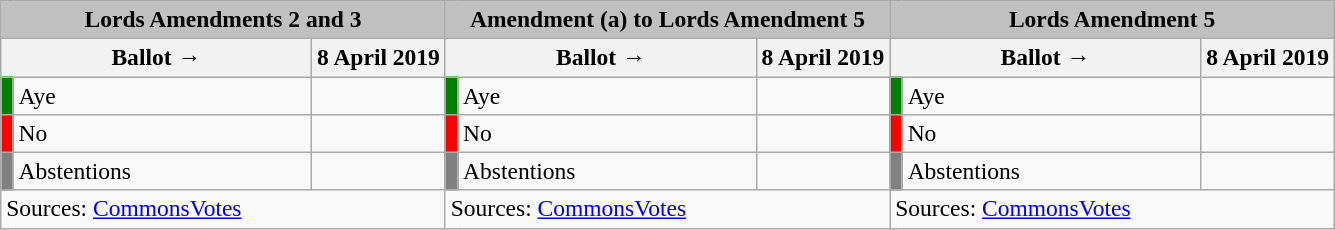<table class="wikitable" style="text-align:center; font-size:98%;">
<tr>
<td colspan="3" align="center" bgcolor="#C0C0C0"><strong>Lords Amendments 2 and 3</strong></td>
<td colspan="3" align="center" bgcolor="#C0C0C0"><strong>Amendment (a) to Lords Amendment 5</strong></td>
<td colspan="3" align="center" bgcolor="#C0C0C0"><strong>Lords Amendment 5</strong></td>
</tr>
<tr>
<th colspan="2" style="width:200px;">Ballot →</th>
<th>8 April 2019</th>
<th colspan="2" style="width:200px;">Ballot →</th>
<th>8 April 2019</th>
<th colspan="2" style="width:200px;">Ballot →</th>
<th>8 April 2019</th>
</tr>
<tr>
<th style="width:1px; background:green;"></th>
<td style="text-align:left;">Aye</td>
<td></td>
<th style="width:1px; background:green;"></th>
<td style="text-align:left;">Aye</td>
<td></td>
<th style="width:1px; background:green;"></th>
<td style="text-align:left;">Aye</td>
<td></td>
</tr>
<tr>
<th style="background:red;"></th>
<td style="text-align:left;">No</td>
<td></td>
<th style="background:red;"></th>
<td style="text-align:left;">No</td>
<td></td>
<th style="background:red;"></th>
<td style="text-align:left;">No</td>
<td></td>
</tr>
<tr>
<th style="background:gray;"></th>
<td style="text-align:left;">Abstentions</td>
<td></td>
<th style="background:gray;"></th>
<td style="text-align:left;">Abstentions</td>
<td></td>
<th style="background:gray;"></th>
<td style="text-align:left;">Abstentions</td>
<td></td>
</tr>
<tr>
<td colspan="3" style="text-align:left;">Sources: <a href='#'>CommonsVotes</a></td>
<td colspan="3" style="text-align:left;">Sources: <a href='#'>CommonsVotes</a></td>
<td colspan="3" style="text-align:left;">Sources: <a href='#'>CommonsVotes</a></td>
</tr>
</table>
